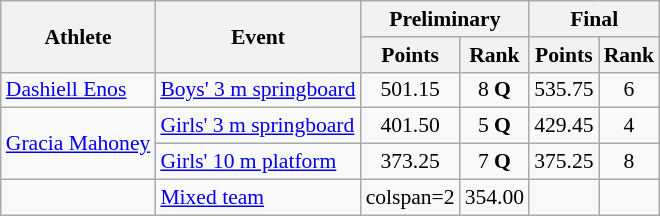<table class="wikitable" style="font-size:90%;">
<tr>
<th rowspan=2>Athlete</th>
<th rowspan=2>Event</th>
<th colspan=2>Preliminary</th>
<th colspan=2>Final</th>
</tr>
<tr>
<th>Points</th>
<th>Rank</th>
<th>Points</th>
<th>Rank</th>
</tr>
<tr align=center>
<td align=left><a href='#'>Dashiell Enos</a></td>
<td align=left><a href='#'>Boys' 3 m springboard</a></td>
<td>501.15</td>
<td>8 <strong>Q</strong></td>
<td>535.75</td>
<td>6</td>
</tr>
<tr align=center>
<td align=left rowspan=2><a href='#'>Gracia Mahoney</a></td>
<td align=left><a href='#'>Girls' 3 m springboard</a></td>
<td>401.50</td>
<td>5 <strong>Q</strong></td>
<td>429.45</td>
<td>4</td>
</tr>
<tr align=center>
<td align=left><a href='#'>Girls' 10 m platform</a></td>
<td>373.25</td>
<td>7 <strong>Q</strong></td>
<td>375.25</td>
<td>8</td>
</tr>
<tr align=center>
<td align=left><br></td>
<td align=left><a href='#'>Mixed team</a></td>
<td>colspan=2 </td>
<td>354.00</td>
<td></td>
</tr>
</table>
